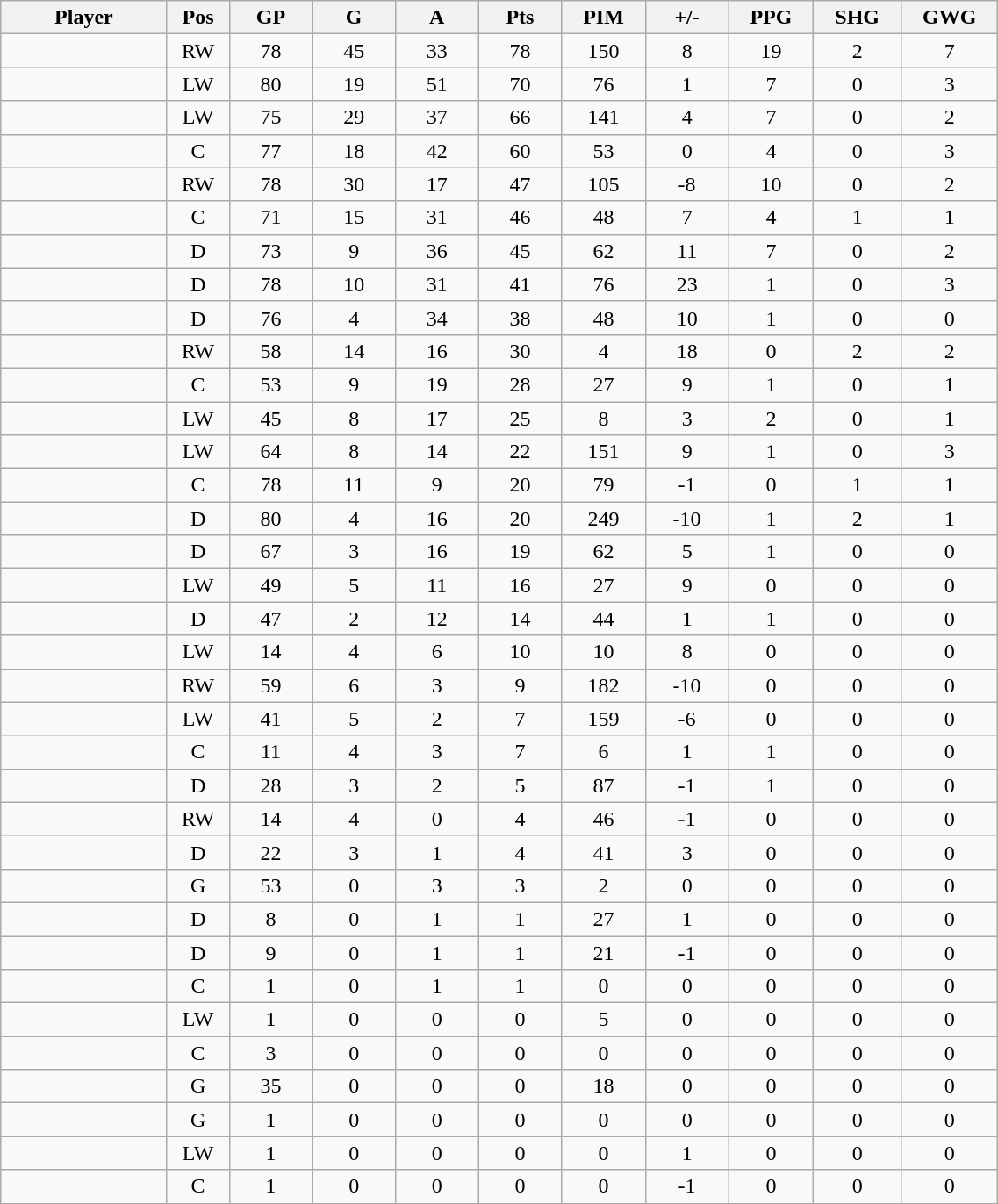<table class="wikitable sortable" width="60%">
<tr ALIGN="center">
<th bgcolor="#DDDDFF" width="10%">Player</th>
<th bgcolor="#DDDDFF" width="3%" title="Position">Pos</th>
<th bgcolor="#DDDDFF" width="5%" title="Games played">GP</th>
<th bgcolor="#DDDDFF" width="5%" title="Goals">G</th>
<th bgcolor="#DDDDFF" width="5%" title="Assists">A</th>
<th bgcolor="#DDDDFF" width="5%" title="Points">Pts</th>
<th bgcolor="#DDDDFF" width="5%" title="Penalties in Minutes">PIM</th>
<th bgcolor="#DDDDFF" width="5%" title="Plus/Minus">+/-</th>
<th bgcolor="#DDDDFF" width="5%" title="Power Play Goals">PPG</th>
<th bgcolor="#DDDDFF" width="5%" title="Short-handed Goals">SHG</th>
<th bgcolor="#DDDDFF" width="5%" title="Game-winning Goals">GWG</th>
</tr>
<tr align="center">
<td align="right"></td>
<td>RW</td>
<td>78</td>
<td>45</td>
<td>33</td>
<td>78</td>
<td>150</td>
<td>8</td>
<td>19</td>
<td>2</td>
<td>7</td>
</tr>
<tr align="center">
<td align="right"></td>
<td>LW</td>
<td>80</td>
<td>19</td>
<td>51</td>
<td>70</td>
<td>76</td>
<td>1</td>
<td>7</td>
<td>0</td>
<td>3</td>
</tr>
<tr align="center">
<td align="right"></td>
<td>LW</td>
<td>75</td>
<td>29</td>
<td>37</td>
<td>66</td>
<td>141</td>
<td>4</td>
<td>7</td>
<td>0</td>
<td>2</td>
</tr>
<tr align="center">
<td align="right"></td>
<td>C</td>
<td>77</td>
<td>18</td>
<td>42</td>
<td>60</td>
<td>53</td>
<td>0</td>
<td>4</td>
<td>0</td>
<td>3</td>
</tr>
<tr align="center">
<td align="right"></td>
<td>RW</td>
<td>78</td>
<td>30</td>
<td>17</td>
<td>47</td>
<td>105</td>
<td>-8</td>
<td>10</td>
<td>0</td>
<td>2</td>
</tr>
<tr align="center">
<td align="right"></td>
<td>C</td>
<td>71</td>
<td>15</td>
<td>31</td>
<td>46</td>
<td>48</td>
<td>7</td>
<td>4</td>
<td>1</td>
<td>1</td>
</tr>
<tr align="center">
<td align="right"></td>
<td>D</td>
<td>73</td>
<td>9</td>
<td>36</td>
<td>45</td>
<td>62</td>
<td>11</td>
<td>7</td>
<td>0</td>
<td>2</td>
</tr>
<tr align="center">
<td align="right"></td>
<td>D</td>
<td>78</td>
<td>10</td>
<td>31</td>
<td>41</td>
<td>76</td>
<td>23</td>
<td>1</td>
<td>0</td>
<td>3</td>
</tr>
<tr align="center">
<td align="right"></td>
<td>D</td>
<td>76</td>
<td>4</td>
<td>34</td>
<td>38</td>
<td>48</td>
<td>10</td>
<td>1</td>
<td>0</td>
<td>0</td>
</tr>
<tr align="center">
<td align="right"></td>
<td>RW</td>
<td>58</td>
<td>14</td>
<td>16</td>
<td>30</td>
<td>4</td>
<td>18</td>
<td>0</td>
<td>2</td>
<td>2</td>
</tr>
<tr align="center">
<td align="right"></td>
<td>C</td>
<td>53</td>
<td>9</td>
<td>19</td>
<td>28</td>
<td>27</td>
<td>9</td>
<td>1</td>
<td>0</td>
<td>1</td>
</tr>
<tr align="center">
<td align="right"></td>
<td>LW</td>
<td>45</td>
<td>8</td>
<td>17</td>
<td>25</td>
<td>8</td>
<td>3</td>
<td>2</td>
<td>0</td>
<td>1</td>
</tr>
<tr align="center">
<td align="right"></td>
<td>LW</td>
<td>64</td>
<td>8</td>
<td>14</td>
<td>22</td>
<td>151</td>
<td>9</td>
<td>1</td>
<td>0</td>
<td>3</td>
</tr>
<tr align="center">
<td align="right"></td>
<td>C</td>
<td>78</td>
<td>11</td>
<td>9</td>
<td>20</td>
<td>79</td>
<td>-1</td>
<td>0</td>
<td>1</td>
<td>1</td>
</tr>
<tr align="center">
<td align="right"></td>
<td>D</td>
<td>80</td>
<td>4</td>
<td>16</td>
<td>20</td>
<td>249</td>
<td>-10</td>
<td>1</td>
<td>2</td>
<td>1</td>
</tr>
<tr align="center">
<td align="right"></td>
<td>D</td>
<td>67</td>
<td>3</td>
<td>16</td>
<td>19</td>
<td>62</td>
<td>5</td>
<td>1</td>
<td>0</td>
<td>0</td>
</tr>
<tr align="center">
<td align="right"></td>
<td>LW</td>
<td>49</td>
<td>5</td>
<td>11</td>
<td>16</td>
<td>27</td>
<td>9</td>
<td>0</td>
<td>0</td>
<td>0</td>
</tr>
<tr align="center">
<td align="right"></td>
<td>D</td>
<td>47</td>
<td>2</td>
<td>12</td>
<td>14</td>
<td>44</td>
<td>1</td>
<td>1</td>
<td>0</td>
<td>0</td>
</tr>
<tr align="center">
<td align="right"></td>
<td>LW</td>
<td>14</td>
<td>4</td>
<td>6</td>
<td>10</td>
<td>10</td>
<td>8</td>
<td>0</td>
<td>0</td>
<td>0</td>
</tr>
<tr align="center">
<td align="right"></td>
<td>RW</td>
<td>59</td>
<td>6</td>
<td>3</td>
<td>9</td>
<td>182</td>
<td>-10</td>
<td>0</td>
<td>0</td>
<td>0</td>
</tr>
<tr align="center">
<td align="right"></td>
<td>LW</td>
<td>41</td>
<td>5</td>
<td>2</td>
<td>7</td>
<td>159</td>
<td>-6</td>
<td>0</td>
<td>0</td>
<td>0</td>
</tr>
<tr align="center">
<td align="right"></td>
<td>C</td>
<td>11</td>
<td>4</td>
<td>3</td>
<td>7</td>
<td>6</td>
<td>1</td>
<td>1</td>
<td>0</td>
<td>0</td>
</tr>
<tr align="center">
<td align="right"></td>
<td>D</td>
<td>28</td>
<td>3</td>
<td>2</td>
<td>5</td>
<td>87</td>
<td>-1</td>
<td>1</td>
<td>0</td>
<td>0</td>
</tr>
<tr align="center">
<td align="right"></td>
<td>RW</td>
<td>14</td>
<td>4</td>
<td>0</td>
<td>4</td>
<td>46</td>
<td>-1</td>
<td>0</td>
<td>0</td>
<td>0</td>
</tr>
<tr align="center">
<td align="right"></td>
<td>D</td>
<td>22</td>
<td>3</td>
<td>1</td>
<td>4</td>
<td>41</td>
<td>3</td>
<td>0</td>
<td>0</td>
<td>0</td>
</tr>
<tr align="center">
<td align="right"></td>
<td>G</td>
<td>53</td>
<td>0</td>
<td>3</td>
<td>3</td>
<td>2</td>
<td>0</td>
<td>0</td>
<td>0</td>
<td>0</td>
</tr>
<tr align="center">
<td align="right"></td>
<td>D</td>
<td>8</td>
<td>0</td>
<td>1</td>
<td>1</td>
<td>27</td>
<td>1</td>
<td>0</td>
<td>0</td>
<td>0</td>
</tr>
<tr align="center">
<td align="right"></td>
<td>D</td>
<td>9</td>
<td>0</td>
<td>1</td>
<td>1</td>
<td>21</td>
<td>-1</td>
<td>0</td>
<td>0</td>
<td>0</td>
</tr>
<tr align="center">
<td align="right"></td>
<td>C</td>
<td>1</td>
<td>0</td>
<td>1</td>
<td>1</td>
<td>0</td>
<td>0</td>
<td>0</td>
<td>0</td>
<td>0</td>
</tr>
<tr align="center">
<td align="right"></td>
<td>LW</td>
<td>1</td>
<td>0</td>
<td>0</td>
<td>0</td>
<td>5</td>
<td>0</td>
<td>0</td>
<td>0</td>
<td>0</td>
</tr>
<tr align="center">
<td align="right"></td>
<td>C</td>
<td>3</td>
<td>0</td>
<td>0</td>
<td>0</td>
<td>0</td>
<td>0</td>
<td>0</td>
<td>0</td>
<td>0</td>
</tr>
<tr align="center">
<td align="right"></td>
<td>G</td>
<td>35</td>
<td>0</td>
<td>0</td>
<td>0</td>
<td>18</td>
<td>0</td>
<td>0</td>
<td>0</td>
<td>0</td>
</tr>
<tr align="center">
<td align="right"></td>
<td>G</td>
<td>1</td>
<td>0</td>
<td>0</td>
<td>0</td>
<td>0</td>
<td>0</td>
<td>0</td>
<td>0</td>
<td>0</td>
</tr>
<tr align="center">
<td align="right"></td>
<td>LW</td>
<td>1</td>
<td>0</td>
<td>0</td>
<td>0</td>
<td>0</td>
<td>1</td>
<td>0</td>
<td>0</td>
<td>0</td>
</tr>
<tr align="center">
<td align="right"></td>
<td>C</td>
<td>1</td>
<td>0</td>
<td>0</td>
<td>0</td>
<td>0</td>
<td>-1</td>
<td>0</td>
<td>0</td>
<td>0</td>
</tr>
</table>
